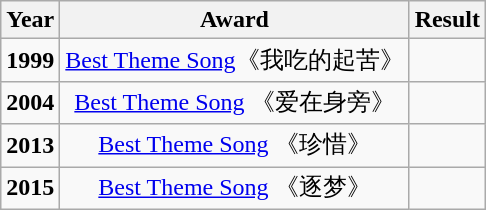<table class="wikitable sortable" style="text-align: center;">
<tr>
<th>Year</th>
<th>Award</th>
<th>Result</th>
</tr>
<tr>
<td><strong>1999</strong></td>
<td><a href='#'>Best Theme Song</a>《我吃的起苦》</td>
<td></td>
</tr>
<tr>
<td><strong>2004</strong></td>
<td><a href='#'>Best Theme Song</a> 《爱在身旁》</td>
<td></td>
</tr>
<tr>
<td><strong>2013</strong></td>
<td><a href='#'>Best Theme Song</a> 《珍惜》</td>
<td></td>
</tr>
<tr>
<td><strong>2015</strong></td>
<td><a href='#'>Best Theme Song</a> 《逐梦》</td>
<td></td>
</tr>
</table>
